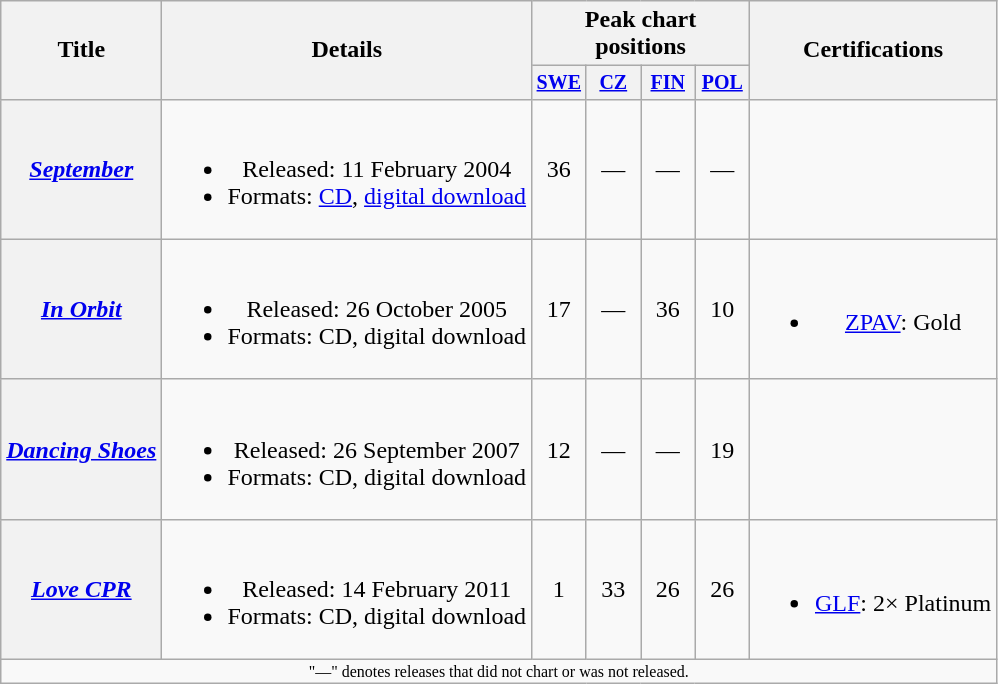<table class="wikitable plainrowheaders" style="text-align:center;">
<tr>
<th rowspan="2">Title</th>
<th rowspan="2">Details</th>
<th colspan="4">Peak chart positions</th>
<th rowspan="2">Certifications</th>
</tr>
<tr style="font-size:smaller">
<th style="width:30px;"><a href='#'>SWE</a><br></th>
<th style="width:30px;"><a href='#'>CZ</a></th>
<th style="width:30px;"><a href='#'>FIN</a><br></th>
<th style="width:30px;"><a href='#'>POL</a></th>
</tr>
<tr>
<th scope="row"><em><a href='#'>September</a></em></th>
<td><br><ul><li>Released: 11 February 2004</li><li>Formats: <a href='#'>CD</a>, <a href='#'>digital download</a></li></ul></td>
<td>36</td>
<td>—</td>
<td>—</td>
<td>—</td>
<td></td>
</tr>
<tr>
<th scope="row"><em><a href='#'>In Orbit</a></em></th>
<td><br><ul><li>Released: 26 October 2005</li><li>Formats: CD, digital download</li></ul></td>
<td>17</td>
<td>—</td>
<td>36</td>
<td>10</td>
<td><br><ul><li><a href='#'>ZPAV</a>: Gold</li></ul></td>
</tr>
<tr>
<th scope="row"><em><a href='#'>Dancing Shoes</a></em></th>
<td><br><ul><li>Released: 26 September 2007</li><li>Formats: CD, digital download</li></ul></td>
<td>12</td>
<td>—</td>
<td>—</td>
<td>19</td>
<td></td>
</tr>
<tr>
<th scope="row"><em><a href='#'>Love CPR</a></em></th>
<td><br><ul><li>Released: 14 February 2011</li><li>Formats: CD, digital download</li></ul></td>
<td>1</td>
<td>33</td>
<td>26</td>
<td>26</td>
<td><br><ul><li><a href='#'>GLF</a>: 2× Platinum</li></ul></td>
</tr>
<tr>
<td colspan="20" style="font-size:8pt">"—" denotes releases that did not chart or was not released.</td>
</tr>
</table>
